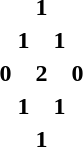<table style="font-weight:bold">
<tr>
<td></td>
<td></td>
<td>1</td>
</tr>
<tr>
<td></td>
<td>1</td>
<td></td>
<td>1</td>
</tr>
<tr>
<td>0</td>
<td></td>
<td>2</td>
<td></td>
<td>0</td>
</tr>
<tr>
<td></td>
<td>1</td>
<td></td>
<td>1</td>
</tr>
<tr>
<td></td>
<td></td>
<td>1</td>
</tr>
</table>
